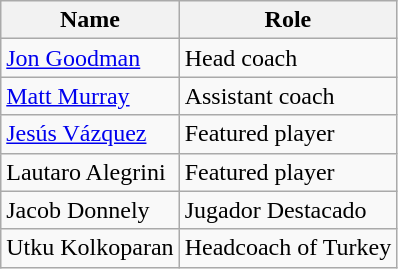<table class="wikitable">
<tr>
<th>Name</th>
<th>Role</th>
</tr>
<tr>
<td> <a href='#'>Jon Goodman</a></td>
<td>Head coach</td>
</tr>
<tr>
<td> <a href='#'>Matt Murray</a></td>
<td>Assistant coach</td>
</tr>
<tr>
<td> <a href='#'>Jesús Vázquez</a></td>
<td>Featured player</td>
</tr>
<tr>
<td> Lautaro Alegrini</td>
<td>Featured player</td>
</tr>
<tr>
<td> Jacob Donnely</td>
<td>Jugador Destacado</td>
</tr>
<tr>
<td> Utku Kolkoparan</td>
<td>Headcoach of Turkey</td>
</tr>
</table>
